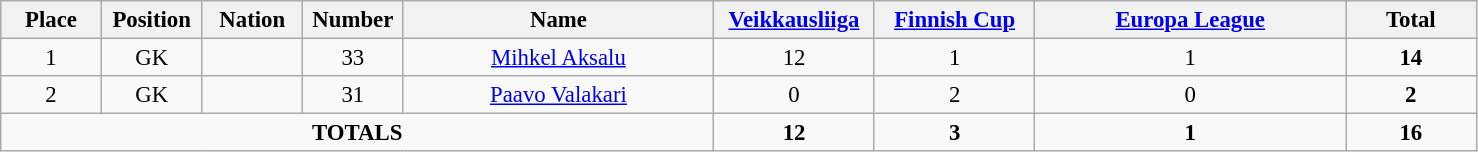<table class="wikitable" style="font-size: 95%; text-align: center;">
<tr>
<th width=60>Place</th>
<th width=60>Position</th>
<th width=60>Nation</th>
<th width=60>Number</th>
<th width=200>Name</th>
<th width=100><a href='#'>Veikkausliiga</a></th>
<th width=100><a href='#'>Finnish Cup</a></th>
<th width=200><a href='#'>Europa League</a></th>
<th width=80><strong>Total</strong></th>
</tr>
<tr>
<td>1</td>
<td>GK</td>
<td></td>
<td>33</td>
<td><a href='#'>Mihkel Aksalu</a></td>
<td>12</td>
<td>1</td>
<td>1</td>
<td><strong>14</strong></td>
</tr>
<tr>
<td>2</td>
<td>GK</td>
<td></td>
<td>31</td>
<td><a href='#'>Paavo Valakari</a></td>
<td>0</td>
<td>2</td>
<td>0</td>
<td><strong>2</strong></td>
</tr>
<tr>
<td colspan="5"><strong>TOTALS</strong></td>
<td><strong>12</strong></td>
<td><strong>3</strong></td>
<td><strong>1</strong></td>
<td><strong>16</strong></td>
</tr>
</table>
